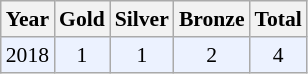<table class="sortable wikitable" style="font-size: 90%;">
<tr>
<th>Year</th>
<th>Gold</th>
<th>Silver</th>
<th>Bronze</th>
<th>Total</th>
</tr>
<tr style="background:#ECF2FF">
<td align="center">2018</td>
<td align="center">1</td>
<td align="center">1</td>
<td align="center">2</td>
<td align="center">4</td>
</tr>
</table>
